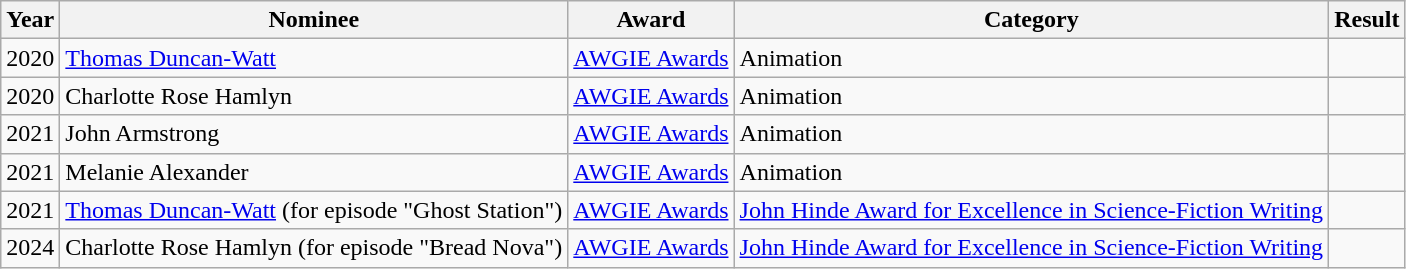<table class=wikitable>
<tr>
<th>Year</th>
<th>Nominee</th>
<th>Award</th>
<th>Category</th>
<th>Result</th>
</tr>
<tr>
<td>2020</td>
<td><a href='#'>Thomas Duncan-Watt</a></td>
<td><a href='#'>AWGIE Awards</a></td>
<td>Animation</td>
<td></td>
</tr>
<tr>
<td>2020</td>
<td>Charlotte Rose Hamlyn</td>
<td><a href='#'>AWGIE Awards</a></td>
<td>Animation</td>
<td></td>
</tr>
<tr>
<td>2021</td>
<td>John Armstrong</td>
<td><a href='#'>AWGIE Awards</a></td>
<td>Animation</td>
<td></td>
</tr>
<tr>
<td>2021</td>
<td>Melanie Alexander</td>
<td><a href='#'>AWGIE Awards</a></td>
<td>Animation</td>
<td></td>
</tr>
<tr>
<td>2021</td>
<td><a href='#'>Thomas Duncan-Watt</a> (for episode "Ghost Station")</td>
<td><a href='#'>AWGIE Awards</a></td>
<td><a href='#'>John Hinde Award for Excellence in Science-Fiction Writing</a></td>
<td></td>
</tr>
<tr>
<td>2024</td>
<td>Charlotte Rose Hamlyn (for episode "Bread Nova")</td>
<td><a href='#'>AWGIE Awards</a></td>
<td><a href='#'>John Hinde Award for Excellence in Science-Fiction Writing</a></td>
<td></td>
</tr>
</table>
